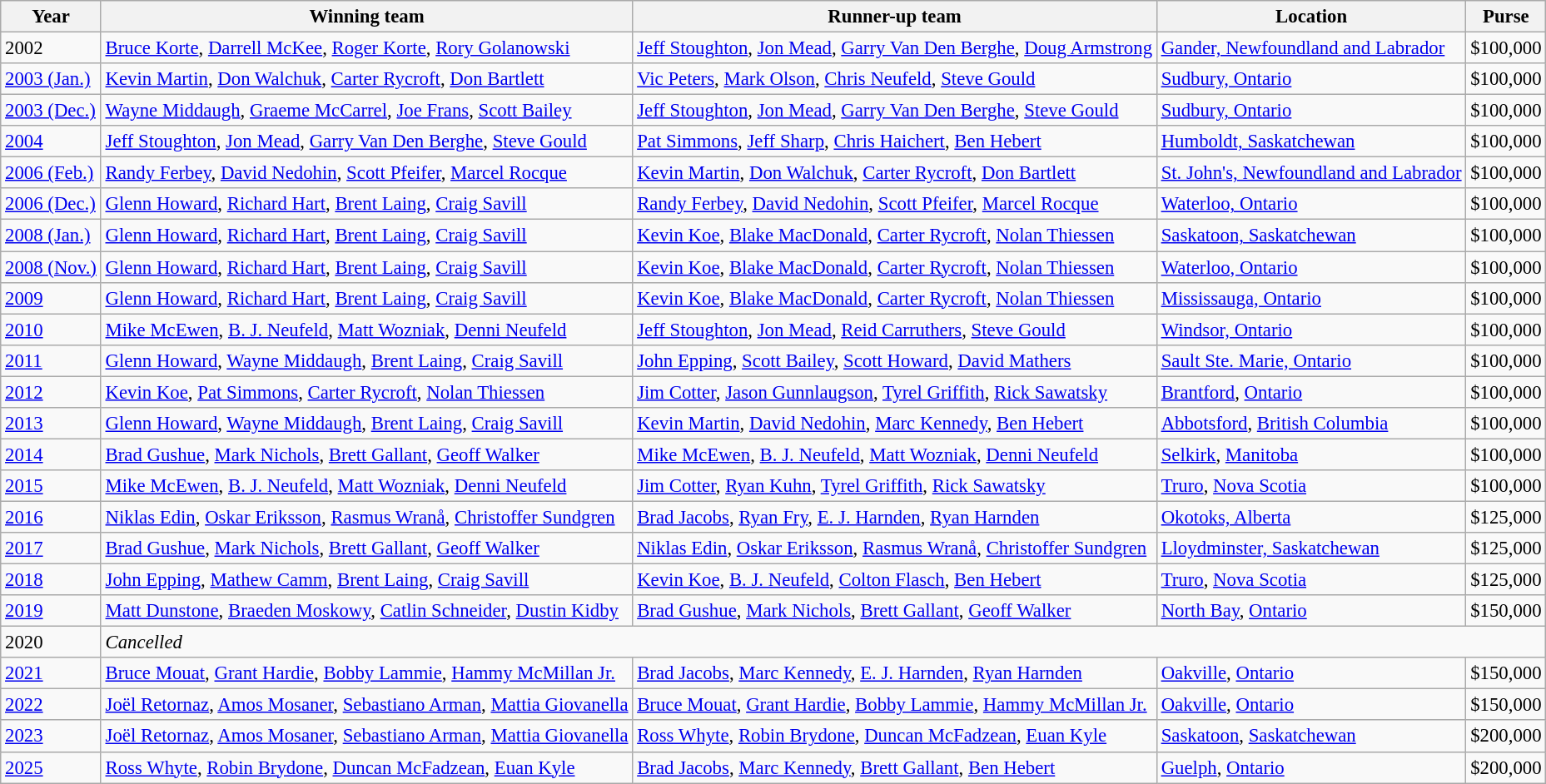<table class="wikitable" style="font-size:95%;">
<tr>
<th scope="col">Year</th>
<th scope="col">Winning team</th>
<th scope="col">Runner-up team</th>
<th scope="col">Location</th>
<th scope="col">Purse</th>
</tr>
<tr>
<td>2002</td>
<td> <a href='#'>Bruce Korte</a>, <a href='#'>Darrell McKee</a>, <a href='#'>Roger Korte</a>, <a href='#'>Rory Golanowski</a></td>
<td> <a href='#'>Jeff Stoughton</a>, <a href='#'>Jon Mead</a>, <a href='#'>Garry Van Den Berghe</a>, <a href='#'>Doug Armstrong</a></td>
<td><a href='#'>Gander, Newfoundland and Labrador</a></td>
<td>$100,000</td>
</tr>
<tr>
<td><a href='#'>2003 (Jan.)</a></td>
<td> <a href='#'>Kevin Martin</a>, <a href='#'>Don Walchuk</a>, <a href='#'>Carter Rycroft</a>, <a href='#'>Don Bartlett</a></td>
<td> <a href='#'>Vic Peters</a>, <a href='#'>Mark Olson</a>, <a href='#'>Chris Neufeld</a>, <a href='#'>Steve Gould</a></td>
<td><a href='#'>Sudbury, Ontario</a></td>
<td>$100,000</td>
</tr>
<tr>
<td><a href='#'>2003 (Dec.)</a></td>
<td> <a href='#'>Wayne Middaugh</a>, <a href='#'>Graeme McCarrel</a>, <a href='#'>Joe Frans</a>, <a href='#'>Scott Bailey</a></td>
<td> <a href='#'>Jeff Stoughton</a>, <a href='#'>Jon Mead</a>, <a href='#'>Garry Van Den Berghe</a>, <a href='#'>Steve Gould</a></td>
<td><a href='#'>Sudbury, Ontario</a></td>
<td>$100,000</td>
</tr>
<tr>
<td><a href='#'>2004</a></td>
<td> <a href='#'>Jeff Stoughton</a>, <a href='#'>Jon Mead</a>, <a href='#'>Garry Van Den Berghe</a>, <a href='#'>Steve Gould</a></td>
<td> <a href='#'>Pat Simmons</a>, <a href='#'>Jeff Sharp</a>, <a href='#'>Chris Haichert</a>, <a href='#'>Ben Hebert</a></td>
<td><a href='#'>Humboldt, Saskatchewan</a></td>
<td>$100,000</td>
</tr>
<tr>
<td><a href='#'>2006 (Feb.)</a></td>
<td> <a href='#'>Randy Ferbey</a>, <a href='#'>David Nedohin</a>, <a href='#'>Scott Pfeifer</a>, <a href='#'>Marcel Rocque</a></td>
<td> <a href='#'>Kevin Martin</a>, <a href='#'>Don Walchuk</a>, <a href='#'>Carter Rycroft</a>, <a href='#'>Don Bartlett</a></td>
<td><a href='#'>St. John's, Newfoundland and Labrador</a></td>
<td>$100,000</td>
</tr>
<tr>
<td><a href='#'>2006 (Dec.)</a></td>
<td> <a href='#'>Glenn Howard</a>, <a href='#'>Richard Hart</a>, <a href='#'>Brent Laing</a>, <a href='#'>Craig Savill</a></td>
<td> <a href='#'>Randy Ferbey</a>, <a href='#'>David Nedohin</a>, <a href='#'>Scott Pfeifer</a>, <a href='#'>Marcel Rocque</a></td>
<td><a href='#'>Waterloo, Ontario</a></td>
<td>$100,000</td>
</tr>
<tr>
<td><a href='#'>2008 (Jan.)</a></td>
<td> <a href='#'>Glenn Howard</a>, <a href='#'>Richard Hart</a>, <a href='#'>Brent Laing</a>, <a href='#'>Craig Savill</a></td>
<td> <a href='#'>Kevin Koe</a>, <a href='#'>Blake MacDonald</a>, <a href='#'>Carter Rycroft</a>, <a href='#'>Nolan Thiessen</a></td>
<td><a href='#'>Saskatoon, Saskatchewan</a></td>
<td>$100,000</td>
</tr>
<tr>
<td><a href='#'>2008 (Nov.)</a></td>
<td> <a href='#'>Glenn Howard</a>, <a href='#'>Richard Hart</a>, <a href='#'>Brent Laing</a>, <a href='#'>Craig Savill</a></td>
<td> <a href='#'>Kevin Koe</a>, <a href='#'>Blake MacDonald</a>, <a href='#'>Carter Rycroft</a>, <a href='#'>Nolan Thiessen</a></td>
<td><a href='#'>Waterloo, Ontario</a></td>
<td>$100,000</td>
</tr>
<tr>
<td><a href='#'>2009</a></td>
<td> <a href='#'>Glenn Howard</a>, <a href='#'>Richard Hart</a>, <a href='#'>Brent Laing</a>, <a href='#'>Craig Savill</a></td>
<td> <a href='#'>Kevin Koe</a>, <a href='#'>Blake MacDonald</a>, <a href='#'>Carter Rycroft</a>, <a href='#'>Nolan Thiessen</a></td>
<td><a href='#'>Mississauga, Ontario</a></td>
<td>$100,000</td>
</tr>
<tr>
<td><a href='#'>2010</a></td>
<td> <a href='#'>Mike McEwen</a>, <a href='#'>B. J. Neufeld</a>, <a href='#'>Matt Wozniak</a>, <a href='#'>Denni Neufeld</a></td>
<td> <a href='#'>Jeff Stoughton</a>, <a href='#'>Jon Mead</a>, <a href='#'>Reid Carruthers</a>, <a href='#'>Steve Gould</a></td>
<td><a href='#'>Windsor, Ontario</a></td>
<td>$100,000</td>
</tr>
<tr>
<td><a href='#'>2011</a></td>
<td> <a href='#'>Glenn Howard</a>, <a href='#'>Wayne Middaugh</a>, <a href='#'>Brent Laing</a>, <a href='#'>Craig Savill</a></td>
<td> <a href='#'>John Epping</a>, <a href='#'>Scott Bailey</a>, <a href='#'>Scott Howard</a>, <a href='#'>David Mathers</a></td>
<td><a href='#'>Sault Ste. Marie, Ontario</a></td>
<td>$100,000</td>
</tr>
<tr>
<td><a href='#'>2012</a></td>
<td> <a href='#'>Kevin Koe</a>, <a href='#'>Pat Simmons</a>, <a href='#'>Carter Rycroft</a>, <a href='#'>Nolan Thiessen</a></td>
<td> <a href='#'>Jim Cotter</a>, <a href='#'>Jason Gunnlaugson</a>, <a href='#'>Tyrel Griffith</a>, <a href='#'>Rick Sawatsky</a></td>
<td><a href='#'>Brantford</a>, <a href='#'>Ontario</a></td>
<td>$100,000</td>
</tr>
<tr>
<td><a href='#'>2013</a></td>
<td> <a href='#'>Glenn Howard</a>, <a href='#'>Wayne Middaugh</a>, <a href='#'>Brent Laing</a>, <a href='#'>Craig Savill</a></td>
<td> <a href='#'>Kevin Martin</a>, <a href='#'>David Nedohin</a>, <a href='#'>Marc Kennedy</a>, <a href='#'>Ben Hebert</a></td>
<td><a href='#'>Abbotsford</a>, <a href='#'>British Columbia</a></td>
<td>$100,000</td>
</tr>
<tr>
<td><a href='#'>2014</a></td>
<td> <a href='#'>Brad Gushue</a>, <a href='#'>Mark Nichols</a>, <a href='#'>Brett Gallant</a>, <a href='#'>Geoff Walker</a></td>
<td> <a href='#'>Mike McEwen</a>, <a href='#'>B. J. Neufeld</a>, <a href='#'>Matt Wozniak</a>, <a href='#'>Denni Neufeld</a></td>
<td><a href='#'>Selkirk</a>, <a href='#'>Manitoba</a></td>
<td>$100,000</td>
</tr>
<tr>
<td><a href='#'>2015</a></td>
<td> <a href='#'>Mike McEwen</a>, <a href='#'>B. J. Neufeld</a>, <a href='#'>Matt Wozniak</a>, <a href='#'>Denni Neufeld</a></td>
<td> <a href='#'>Jim Cotter</a>, <a href='#'>Ryan Kuhn</a>, <a href='#'>Tyrel Griffith</a>, <a href='#'>Rick Sawatsky</a></td>
<td><a href='#'>Truro</a>, <a href='#'>Nova Scotia</a></td>
<td>$100,000</td>
</tr>
<tr>
<td><a href='#'>2016</a></td>
<td> <a href='#'>Niklas Edin</a>, <a href='#'>Oskar Eriksson</a>, <a href='#'>Rasmus Wranå</a>, <a href='#'>Christoffer Sundgren</a></td>
<td> <a href='#'>Brad Jacobs</a>, <a href='#'>Ryan Fry</a>, <a href='#'>E. J. Harnden</a>, <a href='#'>Ryan Harnden</a></td>
<td><a href='#'>Okotoks, Alberta</a></td>
<td>$125,000</td>
</tr>
<tr>
<td><a href='#'>2017</a></td>
<td> <a href='#'>Brad Gushue</a>, <a href='#'>Mark Nichols</a>, <a href='#'>Brett Gallant</a>, <a href='#'>Geoff Walker</a></td>
<td> <a href='#'>Niklas Edin</a>, <a href='#'>Oskar Eriksson</a>, <a href='#'>Rasmus Wranå</a>, <a href='#'>Christoffer Sundgren</a></td>
<td><a href='#'>Lloydminster, Saskatchewan</a></td>
<td>$125,000</td>
</tr>
<tr>
<td><a href='#'>2018</a></td>
<td> <a href='#'>John Epping</a>, <a href='#'>Mathew Camm</a>, <a href='#'>Brent Laing</a>, <a href='#'>Craig Savill</a></td>
<td> <a href='#'>Kevin Koe</a>, <a href='#'>B. J. Neufeld</a>, <a href='#'>Colton Flasch</a>, <a href='#'>Ben Hebert</a></td>
<td><a href='#'>Truro</a>, <a href='#'>Nova Scotia</a></td>
<td>$125,000</td>
</tr>
<tr>
<td><a href='#'>2019</a></td>
<td> <a href='#'>Matt Dunstone</a>, <a href='#'>Braeden Moskowy</a>, <a href='#'>Catlin Schneider</a>, <a href='#'>Dustin Kidby</a></td>
<td> <a href='#'>Brad Gushue</a>, <a href='#'>Mark Nichols</a>, <a href='#'>Brett Gallant</a>, <a href='#'>Geoff Walker</a></td>
<td><a href='#'>North Bay</a>, <a href='#'>Ontario</a></td>
<td>$150,000</td>
</tr>
<tr>
<td>2020</td>
<td colspan="4"><em>Cancelled</em></td>
</tr>
<tr>
<td><a href='#'>2021</a></td>
<td> <a href='#'>Bruce Mouat</a>, <a href='#'>Grant Hardie</a>, <a href='#'>Bobby Lammie</a>, <a href='#'>Hammy McMillan Jr.</a></td>
<td> <a href='#'>Brad Jacobs</a>, <a href='#'>Marc Kennedy</a>, <a href='#'>E. J. Harnden</a>, <a href='#'>Ryan Harnden</a></td>
<td><a href='#'>Oakville</a>, <a href='#'>Ontario</a></td>
<td>$150,000</td>
</tr>
<tr>
<td><a href='#'>2022</a></td>
<td> <a href='#'>Joël Retornaz</a>, <a href='#'>Amos Mosaner</a>, <a href='#'>Sebastiano Arman</a>, <a href='#'>Mattia Giovanella</a></td>
<td> <a href='#'>Bruce Mouat</a>, <a href='#'>Grant Hardie</a>, <a href='#'>Bobby Lammie</a>, <a href='#'>Hammy McMillan Jr.</a></td>
<td><a href='#'>Oakville</a>, <a href='#'>Ontario</a></td>
<td>$150,000</td>
</tr>
<tr>
<td><a href='#'>2023</a></td>
<td> <a href='#'>Joël Retornaz</a>, <a href='#'>Amos Mosaner</a>, <a href='#'>Sebastiano Arman</a>, <a href='#'>Mattia Giovanella</a></td>
<td> <a href='#'>Ross Whyte</a>, <a href='#'>Robin Brydone</a>, <a href='#'>Duncan McFadzean</a>, <a href='#'>Euan Kyle</a></td>
<td><a href='#'>Saskatoon</a>, <a href='#'>Saskatchewan</a></td>
<td>$200,000</td>
</tr>
<tr>
<td><a href='#'>2025</a></td>
<td> <a href='#'>Ross Whyte</a>, <a href='#'>Robin Brydone</a>, <a href='#'>Duncan McFadzean</a>, <a href='#'>Euan Kyle</a></td>
<td> <a href='#'>Brad Jacobs</a>, <a href='#'>Marc Kennedy</a>, <a href='#'>Brett Gallant</a>, <a href='#'>Ben Hebert</a></td>
<td><a href='#'>Guelph</a>, <a href='#'>Ontario</a></td>
<td>$200,000</td>
</tr>
</table>
